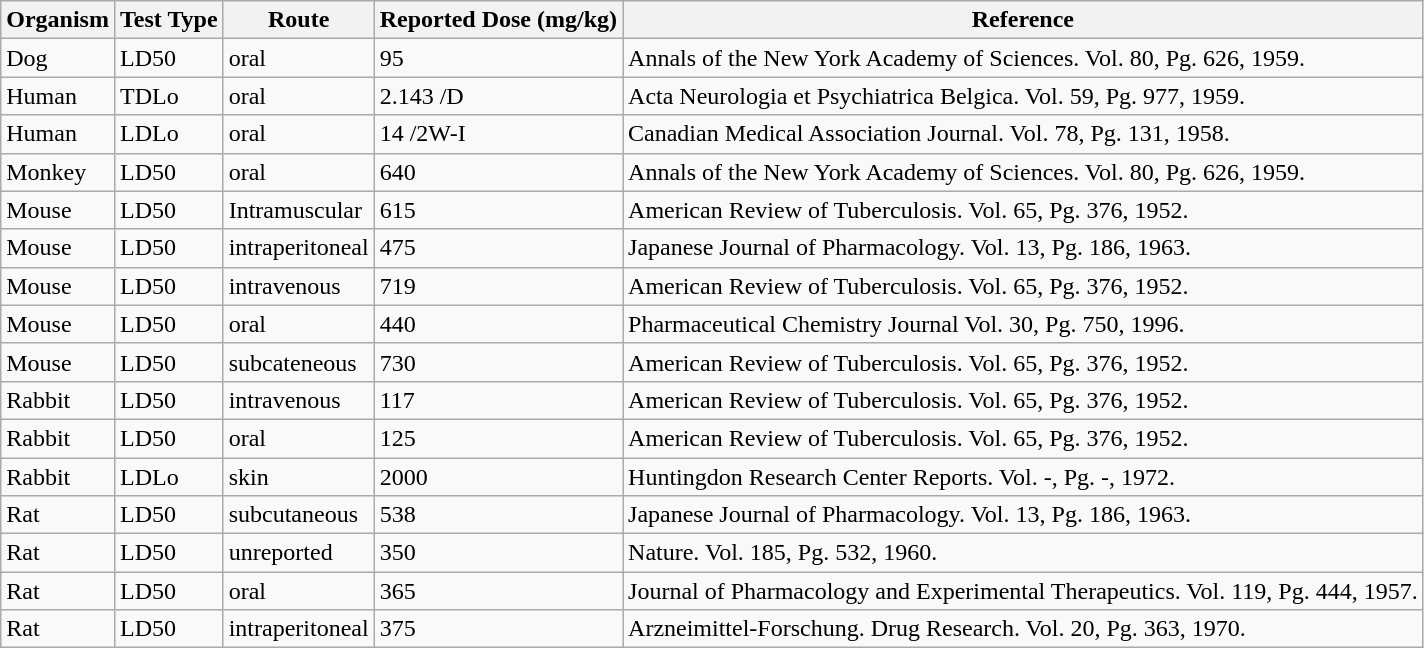<table class="wikitable sortable mw-collapsible">
<tr>
<th>Organism</th>
<th>Test Type</th>
<th>Route</th>
<th>Reported Dose (mg/kg)</th>
<th>Reference</th>
</tr>
<tr>
<td>Dog</td>
<td>LD50</td>
<td>oral</td>
<td>95</td>
<td>Annals of the New York Academy of Sciences. Vol. 80, Pg. 626, 1959.</td>
</tr>
<tr>
<td>Human</td>
<td>TDLo</td>
<td>oral</td>
<td>2.143 /D</td>
<td>Acta Neurologia et Psychiatrica Belgica. Vol. 59, Pg. 977, 1959.</td>
</tr>
<tr>
<td>Human</td>
<td>LDLo</td>
<td>oral</td>
<td>14 /2W-I</td>
<td>Canadian Medical Association Journal. Vol. 78, Pg. 131, 1958.</td>
</tr>
<tr>
<td>Monkey</td>
<td>LD50</td>
<td>oral</td>
<td>640</td>
<td>Annals of the New York Academy of Sciences. Vol. 80, Pg. 626, 1959.</td>
</tr>
<tr>
<td>Mouse</td>
<td>LD50</td>
<td>Intramuscular</td>
<td>615</td>
<td>American Review of Tuberculosis. Vol. 65, Pg. 376, 1952.</td>
</tr>
<tr>
<td>Mouse</td>
<td>LD50</td>
<td>intraperitoneal</td>
<td>475</td>
<td>Japanese Journal of Pharmacology. Vol. 13, Pg. 186, 1963.</td>
</tr>
<tr>
<td>Mouse</td>
<td>LD50</td>
<td>intravenous</td>
<td>719</td>
<td>American Review of Tuberculosis. Vol. 65, Pg. 376, 1952.</td>
</tr>
<tr>
<td>Mouse</td>
<td>LD50</td>
<td>oral</td>
<td>440</td>
<td>Pharmaceutical Chemistry Journal Vol. 30, Pg. 750, 1996.</td>
</tr>
<tr>
<td>Mouse</td>
<td>LD50</td>
<td>subcateneous</td>
<td>730</td>
<td>American Review of Tuberculosis. Vol. 65, Pg. 376, 1952.</td>
</tr>
<tr>
<td>Rabbit</td>
<td>LD50</td>
<td>intravenous</td>
<td>117</td>
<td>American Review of Tuberculosis. Vol. 65, Pg. 376, 1952.</td>
</tr>
<tr>
<td>Rabbit</td>
<td>LD50</td>
<td>oral</td>
<td>125</td>
<td>American Review of Tuberculosis. Vol. 65, Pg. 376, 1952.</td>
</tr>
<tr>
<td>Rabbit</td>
<td>LDLo</td>
<td>skin</td>
<td>2000</td>
<td>Huntingdon Research Center Reports. Vol. -, Pg. -, 1972.</td>
</tr>
<tr>
<td>Rat</td>
<td>LD50</td>
<td>subcutaneous</td>
<td>538</td>
<td>Japanese Journal of Pharmacology. Vol. 13, Pg. 186, 1963.</td>
</tr>
<tr>
<td>Rat</td>
<td>LD50</td>
<td>unreported</td>
<td>350</td>
<td>Nature. Vol. 185, Pg. 532, 1960.</td>
</tr>
<tr>
<td>Rat</td>
<td>LD50</td>
<td>oral</td>
<td>365</td>
<td>Journal of Pharmacology and Experimental Therapeutics. Vol. 119, Pg. 444, 1957.</td>
</tr>
<tr>
<td>Rat</td>
<td>LD50</td>
<td>intraperitoneal</td>
<td>375</td>
<td>Arzneimittel-Forschung. Drug Research. Vol. 20, Pg. 363, 1970.</td>
</tr>
</table>
